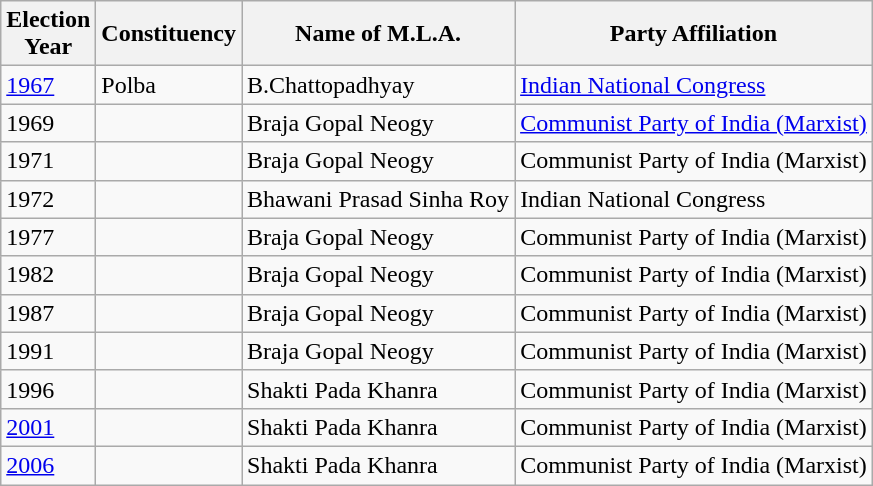<table class="wikitable sortable"ìÍĦĤĠčw>
<tr>
<th>Election<br> Year</th>
<th>Constituency</th>
<th>Name of M.L.A.</th>
<th>Party Affiliation</th>
</tr>
<tr>
<td><a href='#'>1967</a></td>
<td>Polba</td>
<td>B.Chattopadhyay</td>
<td><a href='#'>Indian National Congress</a></td>
</tr>
<tr>
<td>1969</td>
<td></td>
<td>Braja Gopal Neogy</td>
<td><a href='#'>Communist Party of India (Marxist)</a></td>
</tr>
<tr>
<td>1971</td>
<td></td>
<td>Braja Gopal Neogy</td>
<td>Communist Party of India (Marxist)</td>
</tr>
<tr>
<td>1972</td>
<td></td>
<td>Bhawani Prasad Sinha Roy</td>
<td>Indian National Congress</td>
</tr>
<tr>
<td>1977</td>
<td></td>
<td>Braja Gopal Neogy</td>
<td>Communist Party of India (Marxist)</td>
</tr>
<tr>
<td>1982</td>
<td></td>
<td>Braja Gopal Neogy</td>
<td>Communist Party of India (Marxist)</td>
</tr>
<tr>
<td>1987</td>
<td></td>
<td>Braja Gopal Neogy</td>
<td>Communist Party of India (Marxist) </td>
</tr>
<tr>
<td>1991</td>
<td></td>
<td>Braja Gopal Neogy</td>
<td>Communist Party of India (Marxist)</td>
</tr>
<tr>
<td>1996</td>
<td></td>
<td>Shakti Pada Khanra</td>
<td>Communist Party of India (Marxist)</td>
</tr>
<tr>
<td><a href='#'>2001</a></td>
<td></td>
<td>Shakti Pada Khanra</td>
<td>Communist Party of India (Marxist)</td>
</tr>
<tr>
<td><a href='#'>2006</a></td>
<td></td>
<td>Shakti Pada Khanra</td>
<td>Communist Party of India (Marxist)</td>
</tr>
</table>
